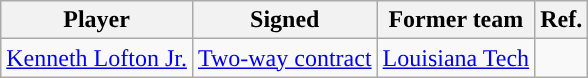<table class="wikitable sortable sortable" style="text-align: center">
<tr>
<th>Player</th>
<th>Signed</th>
<th>Former team</th>
<th>Ref.</th>
</tr>
<tr>
<td><a href='#'>Kenneth Lofton Jr.</a></td>
<td><a href='#'>Two-way contract</a></td>
<td><a href='#'>Louisiana Tech</a></td>
<td></td>
</tr>
</table>
